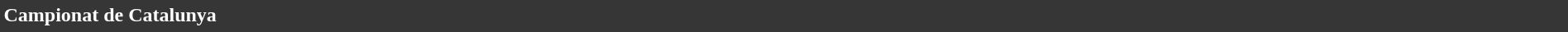<table style="width: 100%; background:#363636; color:white;">
<tr>
<td><strong>Campionat de Catalunya</strong></td>
</tr>
<tr>
</tr>
</table>
